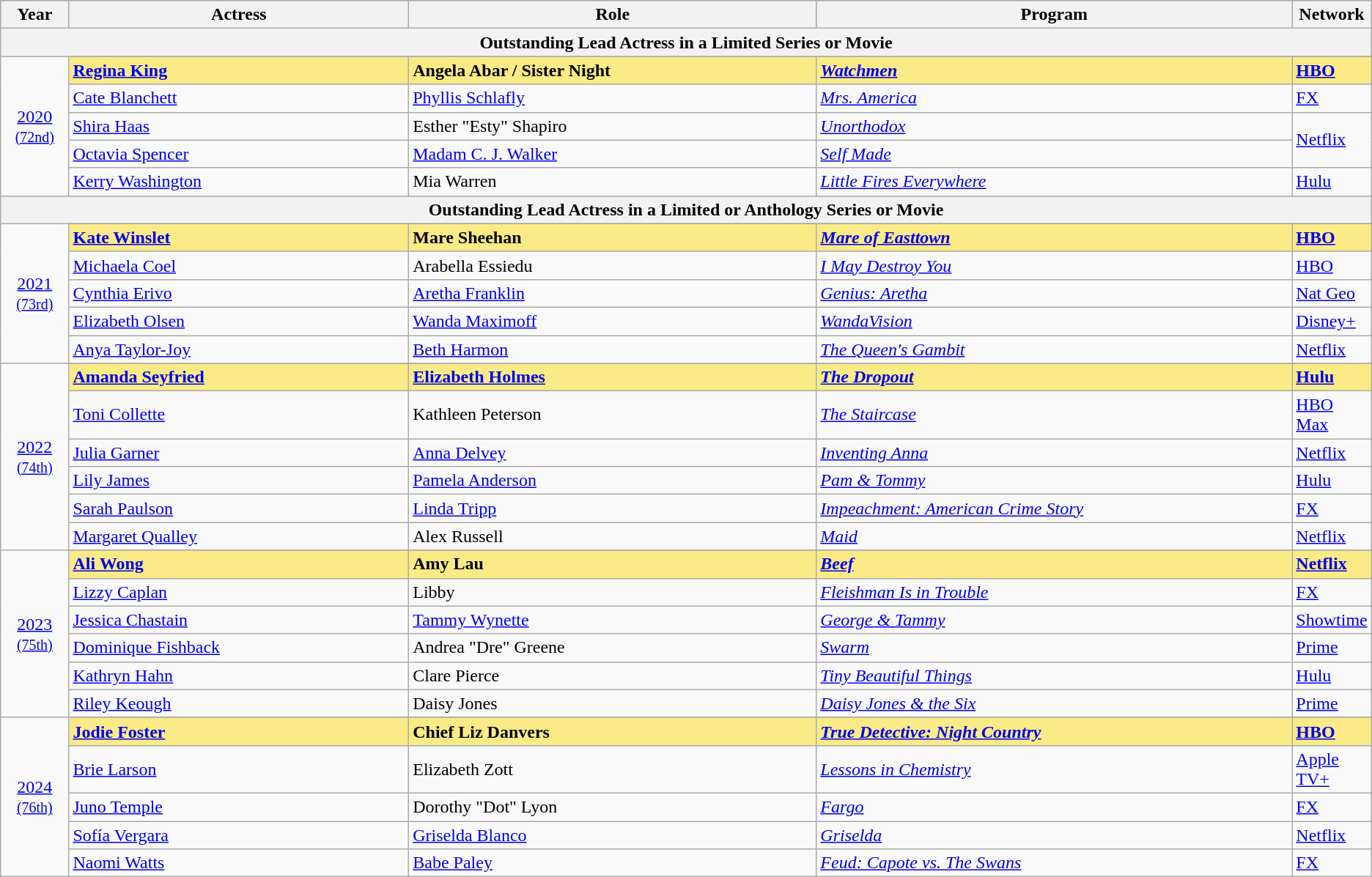<table class="wikitable" style="width:100; text-align: left;">
<tr style="background:#bebebe;">
<th style="width:5%;">Year</th>
<th style="width:25%;">Actress</th>
<th style="width:30%;">Role</th>
<th style="width:35%;">Program</th>
<th style="width:5%;">Network</th>
</tr>
<tr>
<th colspan="5">Outstanding Lead Actress in a Limited Series or Movie</th>
</tr>
<tr>
<td rowspan="6" style="text-align:center"><a href='#'>2020</a><br><small><a href='#'>(72nd)</a></small></td>
</tr>
<tr>
<td style="background:#FAEB86"><strong><a href='#'>Regina King</a></strong></td>
<td style="background:#FAEB86"><strong>Angela Abar / Sister Night</strong></td>
<td style="background:#FAEB86"><strong><em><a href='#'>Watchmen</a></em></strong></td>
<td style="background:#FAEB86"><strong><a href='#'>HBO</a></strong></td>
</tr>
<tr>
<td><a href='#'>Cate Blanchett</a></td>
<td><a href='#'>Phyllis Schlafly</a></td>
<td><em><a href='#'>Mrs. America</a></em></td>
<td><a href='#'>FX</a></td>
</tr>
<tr>
<td><a href='#'>Shira Haas</a></td>
<td>Esther "Esty" Shapiro</td>
<td><em><a href='#'>Unorthodox</a></em></td>
<td rowspan=2><a href='#'>Netflix</a></td>
</tr>
<tr>
<td><a href='#'>Octavia Spencer</a></td>
<td><a href='#'>Madam C. J. Walker</a></td>
<td><em><a href='#'>Self Made</a></em></td>
</tr>
<tr>
<td><a href='#'>Kerry Washington</a></td>
<td>Mia Warren</td>
<td><em><a href='#'>Little Fires Everywhere</a></em></td>
<td><a href='#'>Hulu</a></td>
</tr>
<tr>
<th colspan="5">Outstanding Lead Actress in a Limited or Anthology Series or Movie</th>
</tr>
<tr>
<td rowspan="6" style="text-align:center"><a href='#'>2021</a><br><small><a href='#'>(73rd)</a></small></td>
</tr>
<tr>
<td style="background:#FAEB86"><strong><a href='#'>Kate Winslet</a></strong></td>
<td style="background:#FAEB86"><strong>Mare Sheehan</strong></td>
<td style="background:#FAEB86"><strong><em><a href='#'>Mare of Easttown</a></em></strong></td>
<td style="background:#FAEB86"><strong><a href='#'>HBO</a></strong></td>
</tr>
<tr>
<td><a href='#'>Michaela Coel</a></td>
<td>Arabella Essiedu</td>
<td><em><a href='#'>I May Destroy You</a></em></td>
<td><a href='#'>HBO</a></td>
</tr>
<tr>
<td><a href='#'>Cynthia Erivo</a></td>
<td><a href='#'>Aretha Franklin</a></td>
<td><em><a href='#'>Genius: Aretha</a></em></td>
<td><a href='#'>Nat Geo</a></td>
</tr>
<tr>
<td><a href='#'>Elizabeth Olsen</a></td>
<td><a href='#'>Wanda Maximoff</a></td>
<td><em><a href='#'>WandaVision</a></em></td>
<td><a href='#'>Disney+</a></td>
</tr>
<tr>
<td><a href='#'>Anya Taylor-Joy</a></td>
<td><a href='#'>Beth Harmon</a></td>
<td><em><a href='#'>The Queen's Gambit</a></em></td>
<td><a href='#'>Netflix</a></td>
</tr>
<tr>
<td rowspan="7" style="text-align:center"><a href='#'>2022</a><br><small><a href='#'>(74th)</a></small></td>
</tr>
<tr>
<td style="background:#FAEB86"><strong><a href='#'>Amanda Seyfried</a></strong></td>
<td style="background:#FAEB86"><strong><a href='#'>Elizabeth Holmes</a></strong></td>
<td style="background:#FAEB86"><strong><em><a href='#'>The Dropout</a></em></strong></td>
<td style="background:#FAEB86"><strong><a href='#'>Hulu</a></strong></td>
</tr>
<tr>
<td><a href='#'>Toni Collette</a></td>
<td>Kathleen Peterson</td>
<td><em><a href='#'>The Staircase</a></em></td>
<td><a href='#'>HBO Max</a></td>
</tr>
<tr>
<td><a href='#'>Julia Garner</a></td>
<td><a href='#'>Anna Delvey</a></td>
<td><em><a href='#'>Inventing Anna</a></em></td>
<td><a href='#'>Netflix</a></td>
</tr>
<tr>
<td><a href='#'>Lily James</a></td>
<td><a href='#'>Pamela Anderson</a></td>
<td><em><a href='#'>Pam & Tommy</a></em></td>
<td><a href='#'>Hulu</a></td>
</tr>
<tr>
<td><a href='#'>Sarah Paulson</a></td>
<td><a href='#'>Linda Tripp</a></td>
<td><em><a href='#'>Impeachment: American Crime Story</a></em></td>
<td><a href='#'>FX</a></td>
</tr>
<tr>
<td><a href='#'>Margaret Qualley</a></td>
<td>Alex Russell</td>
<td><em><a href='#'>Maid</a></em></td>
<td><a href='#'>Netflix</a></td>
</tr>
<tr>
<td rowspan="7" style="text-align:center"><a href='#'>2023</a><br><small><a href='#'>(75th)</a></small></td>
</tr>
<tr>
<td style="background:#FAEB86"><strong> <a href='#'>Ali Wong</a> </strong></td>
<td style="background:#FAEB86"><strong> Amy Lau </strong></td>
<td style="background:#FAEB86"><strong> <em><a href='#'>Beef</a></em> </strong></td>
<td style="background:#FAEB86"><strong> <a href='#'>Netflix</a> </strong></td>
</tr>
<tr>
<td><a href='#'>Lizzy Caplan</a></td>
<td>Libby</td>
<td><em><a href='#'>Fleishman Is in Trouble</a></em></td>
<td><a href='#'>FX</a></td>
</tr>
<tr>
<td><a href='#'>Jessica Chastain</a></td>
<td><a href='#'>Tammy Wynette</a></td>
<td><em><a href='#'>George & Tammy</a></em></td>
<td><a href='#'>Showtime</a></td>
</tr>
<tr>
<td><a href='#'>Dominique Fishback</a></td>
<td>Andrea "Dre" Greene</td>
<td><em><a href='#'>Swarm</a></em></td>
<td><a href='#'>Prime</a></td>
</tr>
<tr>
<td><a href='#'>Kathryn Hahn</a></td>
<td>Clare Pierce</td>
<td><em><a href='#'>Tiny Beautiful Things</a></em></td>
<td><a href='#'>Hulu</a></td>
</tr>
<tr>
<td><a href='#'>Riley Keough</a></td>
<td>Daisy Jones</td>
<td><em><a href='#'>Daisy Jones & the Six</a></em></td>
<td><a href='#'>Prime</a></td>
</tr>
<tr>
<td rowspan="6" style="text-align:center"><a href='#'>2024</a><br><small><a href='#'>(76th)</a></small></td>
</tr>
<tr>
<td style="background:#FAEB86"><strong> <a href='#'>Jodie Foster</a> </strong></td>
<td style="background:#FAEB86"><strong> Chief Liz Danvers </strong></td>
<td style="background:#FAEB86"><strong> <em><a href='#'>True Detective: Night Country</a></em> </strong></td>
<td style="background:#FAEB86"><strong> <a href='#'>HBO</a> </strong></td>
</tr>
<tr>
<td><a href='#'>Brie Larson</a></td>
<td>Elizabeth Zott</td>
<td><em><a href='#'>Lessons in Chemistry</a></em></td>
<td><a href='#'>Apple TV+</a></td>
</tr>
<tr>
<td><a href='#'>Juno Temple</a></td>
<td>Dorothy "Dot" Lyon</td>
<td><em><a href='#'>Fargo</a></em></td>
<td><a href='#'>FX</a></td>
</tr>
<tr>
<td><a href='#'>Sofía Vergara</a></td>
<td><a href='#'>Griselda Blanco</a></td>
<td><em><a href='#'>Griselda</a></em></td>
<td><a href='#'>Netflix</a></td>
</tr>
<tr>
<td><a href='#'>Naomi Watts</a></td>
<td><a href='#'>Babe Paley</a></td>
<td><em><a href='#'>Feud: Capote vs. The Swans</a></em></td>
<td><a href='#'>FX</a></td>
</tr>
</table>
